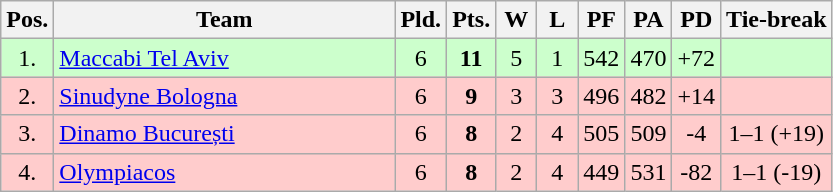<table class="wikitable" style="text-align:center">
<tr>
<th width=15>Pos.</th>
<th width=220>Team</th>
<th width=20>Pld.</th>
<th width=20>Pts.</th>
<th width=20>W</th>
<th width=20>L</th>
<th width=20>PF</th>
<th width=20>PA</th>
<th width=20>PD</th>
<th>Tie-break</th>
</tr>
<tr style="background: #ccffcc;">
<td>1.</td>
<td align=left> <a href='#'>Maccabi Tel Aviv</a></td>
<td>6</td>
<td><strong>11</strong></td>
<td>5</td>
<td>1</td>
<td>542</td>
<td>470</td>
<td>+72</td>
<td></td>
</tr>
<tr style="background: #ffcccc;">
<td>2.</td>
<td align=left> <a href='#'>Sinudyne Bologna</a></td>
<td>6</td>
<td><strong>9</strong></td>
<td>3</td>
<td>3</td>
<td>496</td>
<td>482</td>
<td>+14</td>
<td></td>
</tr>
<tr style="background: #ffcccc;">
<td>3.</td>
<td align=left> <a href='#'>Dinamo București</a></td>
<td>6</td>
<td><strong>8</strong></td>
<td>2</td>
<td>4</td>
<td>505</td>
<td>509</td>
<td>-4</td>
<td>1–1 (+19)</td>
</tr>
<tr style="background: #ffcccc;">
<td>4.</td>
<td align=left> <a href='#'>Olympiacos</a></td>
<td>6</td>
<td><strong>8</strong></td>
<td>2</td>
<td>4</td>
<td>449</td>
<td>531</td>
<td>-82</td>
<td>1–1 (-19)</td>
</tr>
</table>
